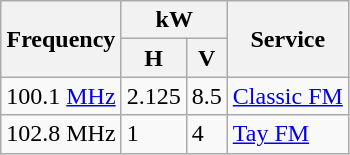<table class="wikitable sortable">
<tr>
<th rowspan=2>Frequency</th>
<th colspan=2>kW</th>
<th rowspan=2>Service</th>
</tr>
<tr>
<th>H</th>
<th>V</th>
</tr>
<tr>
<td>100.1 <a href='#'>MHz</a></td>
<td>2.125</td>
<td>8.5</td>
<td><a href='#'>Classic FM</a></td>
</tr>
<tr>
<td>102.8 MHz</td>
<td>1</td>
<td>4</td>
<td><a href='#'>Tay FM</a></td>
</tr>
</table>
